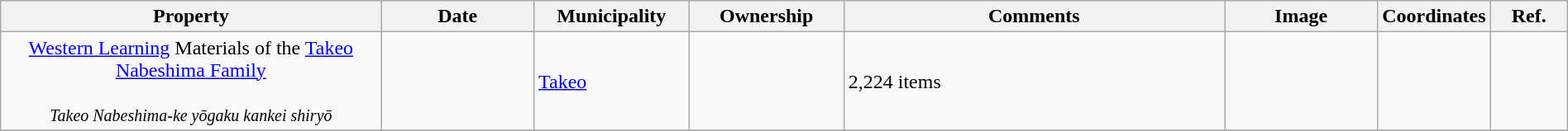<table class="wikitable sortable"  style="width:100%;">
<tr>
<th width="25%" align="left">Property</th>
<th width="10%" align="left">Date</th>
<th width="10%" align="left">Municipality</th>
<th width="10%" align="left">Ownership</th>
<th width="25%" align="left" class="unsortable">Comments</th>
<th width="10%" align="left" class="unsortable">Image</th>
<th width="5%" align="left" class="unsortable">Coordinates</th>
<th width="5%" align="left" class="unsortable">Ref.</th>
</tr>
<tr>
<td align="center"><a href='#'>Western Learning</a> Materials of the <a href='#'>Takeo</a> <a href='#'>Nabeshima Family</a><br><br><small><em>Takeo Nabeshima-ke yōgaku kankei shiryō</em></small></td>
<td></td>
<td><a href='#'>Takeo</a></td>
<td></td>
<td>2,224 items</td>
<td></td>
<td></td>
<td></td>
</tr>
<tr>
</tr>
</table>
